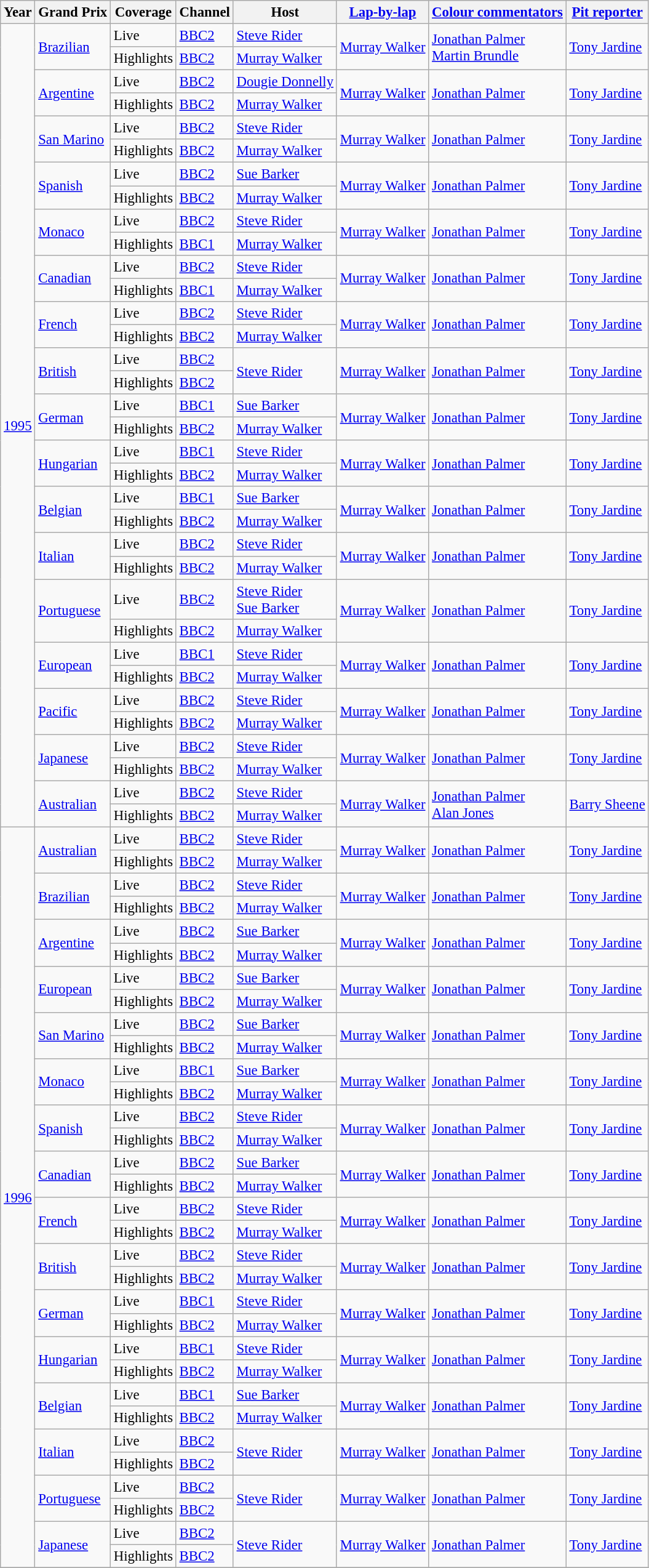<table class="wikitable" style="font-size: 95%">
<tr>
<th>Year</th>
<th>Grand Prix</th>
<th>Coverage</th>
<th>Channel</th>
<th>Host</th>
<th><a href='#'>Lap-by-lap</a></th>
<th><a href='#'>Colour commentators</a></th>
<th><a href='#'>Pit reporter</a></th>
</tr>
<tr>
<td rowspan=34><a href='#'>1995</a></td>
<td rowspan=2> <a href='#'>Brazilian</a></td>
<td>Live</td>
<td><a href='#'>BBC2</a></td>
<td><a href='#'>Steve Rider</a></td>
<td rowspan=2><a href='#'>Murray Walker</a></td>
<td rowspan=2><a href='#'>Jonathan Palmer</a> <br> <a href='#'>Martin Brundle</a></td>
<td rowspan=2><a href='#'>Tony Jardine</a></td>
</tr>
<tr>
<td>Highlights</td>
<td><a href='#'>BBC2</a></td>
<td><a href='#'>Murray Walker</a></td>
</tr>
<tr>
<td rowspan=2> <a href='#'>Argentine</a></td>
<td>Live</td>
<td><a href='#'>BBC2</a></td>
<td><a href='#'>Dougie Donnelly</a></td>
<td rowspan=2><a href='#'>Murray Walker</a></td>
<td rowspan=2><a href='#'>Jonathan Palmer</a></td>
<td rowspan=2><a href='#'>Tony Jardine</a></td>
</tr>
<tr>
<td>Highlights</td>
<td><a href='#'>BBC2</a></td>
<td><a href='#'>Murray Walker</a></td>
</tr>
<tr>
<td rowspan=2> <a href='#'>San Marino</a></td>
<td>Live</td>
<td><a href='#'>BBC2</a></td>
<td><a href='#'>Steve Rider</a></td>
<td rowspan=2><a href='#'>Murray Walker</a></td>
<td rowspan=2><a href='#'>Jonathan Palmer</a></td>
<td rowspan=2><a href='#'>Tony Jardine</a></td>
</tr>
<tr>
<td>Highlights</td>
<td><a href='#'>BBC2</a></td>
<td><a href='#'>Murray Walker</a></td>
</tr>
<tr>
<td rowspan=2> <a href='#'>Spanish</a></td>
<td>Live</td>
<td><a href='#'>BBC2</a></td>
<td><a href='#'>Sue Barker</a></td>
<td rowspan=2><a href='#'>Murray Walker</a></td>
<td rowspan=2><a href='#'>Jonathan Palmer</a></td>
<td rowspan=2><a href='#'>Tony Jardine</a></td>
</tr>
<tr>
<td>Highlights</td>
<td><a href='#'>BBC2</a></td>
<td><a href='#'>Murray Walker</a></td>
</tr>
<tr>
<td rowspan=2> <a href='#'>Monaco</a></td>
<td>Live</td>
<td><a href='#'>BBC2</a></td>
<td><a href='#'>Steve Rider</a></td>
<td rowspan=2><a href='#'>Murray Walker</a></td>
<td rowspan=2><a href='#'>Jonathan Palmer</a></td>
<td rowspan=2><a href='#'>Tony Jardine</a></td>
</tr>
<tr>
<td>Highlights</td>
<td><a href='#'>BBC1</a></td>
<td><a href='#'>Murray Walker</a></td>
</tr>
<tr>
<td rowspan=2> <a href='#'>Canadian</a></td>
<td>Live</td>
<td><a href='#'>BBC2</a></td>
<td><a href='#'>Steve Rider</a></td>
<td rowspan=2><a href='#'>Murray Walker</a></td>
<td rowspan=2><a href='#'>Jonathan Palmer</a></td>
<td rowspan=2><a href='#'>Tony Jardine</a></td>
</tr>
<tr>
<td>Highlights</td>
<td><a href='#'>BBC1</a></td>
<td><a href='#'>Murray Walker</a></td>
</tr>
<tr>
<td rowspan=2> <a href='#'>French</a></td>
<td>Live</td>
<td><a href='#'>BBC2</a></td>
<td><a href='#'>Steve Rider</a></td>
<td rowspan=2><a href='#'>Murray Walker</a></td>
<td rowspan=2><a href='#'>Jonathan Palmer</a></td>
<td rowspan=2><a href='#'>Tony Jardine</a></td>
</tr>
<tr>
<td>Highlights</td>
<td><a href='#'>BBC2</a></td>
<td><a href='#'>Murray Walker</a></td>
</tr>
<tr>
<td rowspan=2> <a href='#'>British</a></td>
<td>Live</td>
<td><a href='#'>BBC2</a></td>
<td rowspan=2><a href='#'>Steve Rider</a></td>
<td rowspan=2><a href='#'>Murray Walker</a></td>
<td rowspan=2><a href='#'>Jonathan Palmer</a></td>
<td rowspan=2><a href='#'>Tony Jardine</a></td>
</tr>
<tr>
<td>Highlights</td>
<td><a href='#'>BBC2</a></td>
</tr>
<tr>
<td rowspan=2> <a href='#'>German</a></td>
<td>Live</td>
<td><a href='#'>BBC1</a></td>
<td><a href='#'>Sue Barker</a></td>
<td rowspan=2><a href='#'>Murray Walker</a></td>
<td rowspan=2><a href='#'>Jonathan Palmer</a></td>
<td rowspan=2><a href='#'>Tony Jardine</a></td>
</tr>
<tr>
<td>Highlights</td>
<td><a href='#'>BBC2</a></td>
<td><a href='#'>Murray Walker</a></td>
</tr>
<tr>
<td rowspan=2> <a href='#'>Hungarian</a></td>
<td>Live</td>
<td><a href='#'>BBC1</a></td>
<td><a href='#'>Steve Rider</a></td>
<td rowspan=2><a href='#'>Murray Walker</a></td>
<td rowspan=2><a href='#'>Jonathan Palmer</a></td>
<td rowspan=2><a href='#'>Tony Jardine</a></td>
</tr>
<tr>
<td>Highlights</td>
<td><a href='#'>BBC2</a></td>
<td><a href='#'>Murray Walker</a></td>
</tr>
<tr>
<td rowspan=2> <a href='#'>Belgian</a></td>
<td>Live</td>
<td><a href='#'>BBC1</a></td>
<td><a href='#'>Sue Barker</a></td>
<td rowspan=2><a href='#'>Murray Walker</a></td>
<td rowspan=2><a href='#'>Jonathan Palmer</a></td>
<td rowspan=2><a href='#'>Tony Jardine</a></td>
</tr>
<tr>
<td>Highlights</td>
<td><a href='#'>BBC2</a></td>
<td><a href='#'>Murray Walker</a></td>
</tr>
<tr>
<td rowspan=2> <a href='#'>Italian</a></td>
<td>Live</td>
<td><a href='#'>BBC2</a></td>
<td><a href='#'>Steve Rider</a></td>
<td rowspan=2><a href='#'>Murray Walker</a></td>
<td rowspan=2><a href='#'>Jonathan Palmer</a></td>
<td rowspan=2><a href='#'>Tony Jardine</a></td>
</tr>
<tr>
<td>Highlights</td>
<td><a href='#'>BBC2</a></td>
<td><a href='#'>Murray Walker</a></td>
</tr>
<tr>
<td rowspan=2> <a href='#'>Portuguese</a></td>
<td>Live</td>
<td><a href='#'>BBC2</a></td>
<td><a href='#'>Steve Rider</a> <br> <a href='#'>Sue Barker</a> </td>
<td rowspan=2><a href='#'>Murray Walker</a></td>
<td rowspan=2><a href='#'>Jonathan Palmer</a></td>
<td rowspan=2><a href='#'>Tony Jardine</a></td>
</tr>
<tr>
<td>Highlights</td>
<td><a href='#'>BBC2</a></td>
<td><a href='#'>Murray Walker</a></td>
</tr>
<tr>
<td rowspan=2> <a href='#'>European</a></td>
<td>Live</td>
<td><a href='#'>BBC1</a></td>
<td><a href='#'>Steve Rider</a></td>
<td rowspan=2><a href='#'>Murray Walker</a></td>
<td rowspan=2><a href='#'>Jonathan Palmer</a></td>
<td rowspan=2><a href='#'>Tony Jardine</a></td>
</tr>
<tr>
<td>Highlights</td>
<td><a href='#'>BBC2</a></td>
<td><a href='#'>Murray Walker</a></td>
</tr>
<tr>
<td rowspan=2> <a href='#'>Pacific</a></td>
<td>Live</td>
<td><a href='#'>BBC2</a></td>
<td><a href='#'>Steve Rider</a></td>
<td rowspan=2><a href='#'>Murray Walker</a></td>
<td rowspan=2><a href='#'>Jonathan Palmer</a></td>
<td rowspan=2><a href='#'>Tony Jardine</a></td>
</tr>
<tr>
<td>Highlights</td>
<td><a href='#'>BBC2</a></td>
<td><a href='#'>Murray Walker</a></td>
</tr>
<tr>
<td rowspan=2> <a href='#'>Japanese</a></td>
<td>Live</td>
<td><a href='#'>BBC2</a></td>
<td><a href='#'>Steve Rider</a></td>
<td rowspan=2><a href='#'>Murray Walker</a></td>
<td rowspan=2><a href='#'>Jonathan Palmer</a></td>
<td rowspan=2><a href='#'>Tony Jardine</a></td>
</tr>
<tr>
<td>Highlights</td>
<td><a href='#'>BBC2</a></td>
<td><a href='#'>Murray Walker</a></td>
</tr>
<tr>
<td rowspan=2> <a href='#'>Australian</a></td>
<td>Live</td>
<td><a href='#'>BBC2</a></td>
<td><a href='#'>Steve Rider</a></td>
<td rowspan=2><a href='#'>Murray Walker</a></td>
<td rowspan=2><a href='#'>Jonathan Palmer</a> <br> <a href='#'>Alan Jones</a></td>
<td rowspan=2><a href='#'>Barry Sheene</a></td>
</tr>
<tr>
<td>Highlights</td>
<td><a href='#'>BBC2</a></td>
<td><a href='#'>Murray Walker</a></td>
</tr>
<tr>
<td rowspan=32><a href='#'>1996</a></td>
<td rowspan=2> <a href='#'>Australian</a></td>
<td>Live</td>
<td><a href='#'>BBC2</a></td>
<td><a href='#'>Steve Rider</a></td>
<td rowspan=2><a href='#'>Murray Walker</a></td>
<td rowspan=2><a href='#'>Jonathan Palmer</a></td>
<td rowspan=2><a href='#'>Tony Jardine</a></td>
</tr>
<tr>
<td>Highlights</td>
<td><a href='#'>BBC2</a></td>
<td><a href='#'>Murray Walker</a></td>
</tr>
<tr>
<td rowspan=2> <a href='#'>Brazilian</a></td>
<td>Live</td>
<td><a href='#'>BBC2</a></td>
<td><a href='#'>Steve Rider</a></td>
<td rowspan=2><a href='#'>Murray Walker</a></td>
<td rowspan=2><a href='#'>Jonathan Palmer</a></td>
<td rowspan=2><a href='#'>Tony Jardine</a></td>
</tr>
<tr>
<td>Highlights</td>
<td><a href='#'>BBC2</a></td>
<td><a href='#'>Murray Walker</a></td>
</tr>
<tr>
<td rowspan=2> <a href='#'>Argentine</a></td>
<td>Live</td>
<td><a href='#'>BBC2</a></td>
<td><a href='#'>Sue Barker</a></td>
<td rowspan=2><a href='#'>Murray Walker</a></td>
<td rowspan=2><a href='#'>Jonathan Palmer</a></td>
<td rowspan=2><a href='#'>Tony Jardine</a></td>
</tr>
<tr>
<td>Highlights</td>
<td><a href='#'>BBC2</a></td>
<td><a href='#'>Murray Walker</a></td>
</tr>
<tr>
<td rowspan=2> <a href='#'>European</a></td>
<td>Live</td>
<td><a href='#'>BBC2</a></td>
<td><a href='#'>Sue Barker</a></td>
<td rowspan=2><a href='#'>Murray Walker</a></td>
<td rowspan=2><a href='#'>Jonathan Palmer</a></td>
<td rowspan=2><a href='#'>Tony Jardine</a></td>
</tr>
<tr>
<td>Highlights</td>
<td><a href='#'>BBC2</a></td>
<td><a href='#'>Murray Walker</a></td>
</tr>
<tr>
<td rowspan=2> <a href='#'>San Marino</a></td>
<td>Live</td>
<td><a href='#'>BBC2</a></td>
<td><a href='#'>Sue Barker</a></td>
<td rowspan=2><a href='#'>Murray Walker</a></td>
<td rowspan=2><a href='#'>Jonathan Palmer</a></td>
<td rowspan=2><a href='#'>Tony Jardine</a></td>
</tr>
<tr>
<td>Highlights</td>
<td><a href='#'>BBC2</a></td>
<td><a href='#'>Murray Walker</a></td>
</tr>
<tr>
<td rowspan=2> <a href='#'>Monaco</a></td>
<td>Live</td>
<td><a href='#'>BBC1</a></td>
<td><a href='#'>Sue Barker</a></td>
<td rowspan=2><a href='#'>Murray Walker</a></td>
<td rowspan=2><a href='#'>Jonathan Palmer</a></td>
<td rowspan=2><a href='#'>Tony Jardine</a></td>
</tr>
<tr>
<td>Highlights</td>
<td><a href='#'>BBC2</a></td>
<td><a href='#'>Murray Walker</a></td>
</tr>
<tr>
<td rowspan=2> <a href='#'>Spanish</a></td>
<td>Live</td>
<td><a href='#'>BBC2</a></td>
<td><a href='#'>Steve Rider</a></td>
<td rowspan=2><a href='#'>Murray Walker</a></td>
<td rowspan=2><a href='#'>Jonathan Palmer</a></td>
<td rowspan=2><a href='#'>Tony Jardine</a></td>
</tr>
<tr>
<td>Highlights</td>
<td><a href='#'>BBC2</a></td>
<td><a href='#'>Murray Walker</a></td>
</tr>
<tr>
<td rowspan=2> <a href='#'>Canadian</a></td>
<td>Live</td>
<td><a href='#'>BBC2</a></td>
<td><a href='#'>Sue Barker</a></td>
<td rowspan=2><a href='#'>Murray Walker</a></td>
<td rowspan=2><a href='#'>Jonathan Palmer</a></td>
<td rowspan=2><a href='#'>Tony Jardine</a></td>
</tr>
<tr>
<td>Highlights</td>
<td><a href='#'>BBC2</a></td>
<td><a href='#'>Murray Walker</a></td>
</tr>
<tr>
<td rowspan=2> <a href='#'>French</a></td>
<td>Live</td>
<td><a href='#'>BBC2</a></td>
<td><a href='#'>Steve Rider</a></td>
<td rowspan=2><a href='#'>Murray Walker</a></td>
<td rowspan=2><a href='#'>Jonathan Palmer</a></td>
<td rowspan=2><a href='#'>Tony Jardine</a></td>
</tr>
<tr>
<td>Highlights</td>
<td><a href='#'>BBC2</a></td>
<td><a href='#'>Murray Walker</a></td>
</tr>
<tr>
<td rowspan=2> <a href='#'>British</a></td>
<td>Live</td>
<td><a href='#'>BBC2</a></td>
<td><a href='#'>Steve Rider</a></td>
<td rowspan=2><a href='#'>Murray Walker</a></td>
<td rowspan=2><a href='#'>Jonathan Palmer</a></td>
<td rowspan=2><a href='#'>Tony Jardine</a></td>
</tr>
<tr>
<td>Highlights</td>
<td><a href='#'>BBC2</a></td>
<td><a href='#'>Murray Walker</a></td>
</tr>
<tr>
<td rowspan=2> <a href='#'>German</a></td>
<td>Live</td>
<td><a href='#'>BBC1</a></td>
<td><a href='#'>Steve Rider</a></td>
<td rowspan=2><a href='#'>Murray Walker</a></td>
<td rowspan=2><a href='#'>Jonathan Palmer</a></td>
<td rowspan=2><a href='#'>Tony Jardine</a></td>
</tr>
<tr>
<td>Highlights</td>
<td><a href='#'>BBC2</a></td>
<td><a href='#'>Murray Walker</a></td>
</tr>
<tr>
<td rowspan=2> <a href='#'>Hungarian</a></td>
<td>Live</td>
<td><a href='#'>BBC1</a></td>
<td><a href='#'>Steve Rider</a></td>
<td rowspan=2><a href='#'>Murray Walker</a></td>
<td rowspan=2><a href='#'>Jonathan Palmer</a></td>
<td rowspan=2><a href='#'>Tony Jardine</a></td>
</tr>
<tr>
<td>Highlights</td>
<td><a href='#'>BBC2</a></td>
<td><a href='#'>Murray Walker</a></td>
</tr>
<tr>
<td rowspan=2> <a href='#'>Belgian</a></td>
<td>Live</td>
<td><a href='#'>BBC1</a></td>
<td><a href='#'>Sue Barker</a></td>
<td rowspan=2><a href='#'>Murray Walker</a></td>
<td rowspan=2><a href='#'>Jonathan Palmer</a></td>
<td rowspan=2><a href='#'>Tony Jardine</a></td>
</tr>
<tr>
<td>Highlights</td>
<td><a href='#'>BBC2</a></td>
<td><a href='#'>Murray Walker</a></td>
</tr>
<tr>
<td rowspan=2> <a href='#'>Italian</a></td>
<td>Live</td>
<td><a href='#'>BBC2</a></td>
<td rowspan=2><a href='#'>Steve Rider</a></td>
<td rowspan=2><a href='#'>Murray Walker</a></td>
<td rowspan=2><a href='#'>Jonathan Palmer</a></td>
<td rowspan=2><a href='#'>Tony Jardine</a></td>
</tr>
<tr>
<td>Highlights</td>
<td><a href='#'>BBC2</a></td>
</tr>
<tr>
<td rowspan=2> <a href='#'>Portuguese</a></td>
<td>Live</td>
<td><a href='#'>BBC2</a></td>
<td rowspan=2><a href='#'>Steve Rider</a></td>
<td rowspan=2><a href='#'>Murray Walker</a></td>
<td rowspan=2><a href='#'>Jonathan Palmer</a></td>
<td rowspan=2><a href='#'>Tony Jardine</a></td>
</tr>
<tr>
<td>Highlights</td>
<td><a href='#'>BBC2</a></td>
</tr>
<tr>
<td rowspan=2> <a href='#'>Japanese</a></td>
<td>Live</td>
<td><a href='#'>BBC2</a></td>
<td rowspan=2><a href='#'>Steve Rider</a></td>
<td rowspan=2><a href='#'>Murray Walker</a></td>
<td rowspan=2><a href='#'>Jonathan Palmer</a></td>
<td rowspan=2><a href='#'>Tony Jardine</a></td>
</tr>
<tr>
<td>Highlights</td>
<td><a href='#'>BBC2</a></td>
</tr>
<tr>
</tr>
</table>
